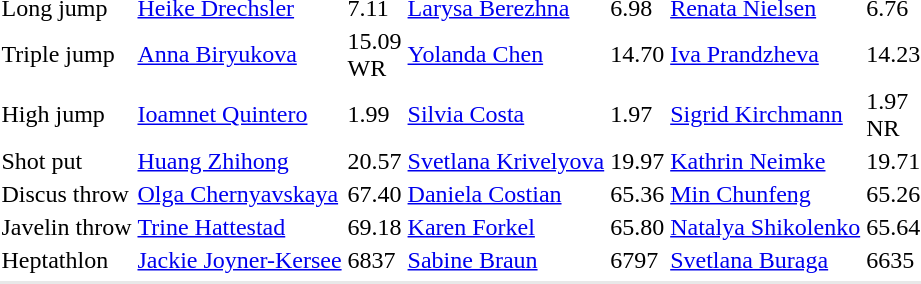<table>
<tr>
<td>Long jump<br></td>
<td><a href='#'>Heike Drechsler</a><br> </td>
<td>7.11</td>
<td><a href='#'>Larysa Berezhna</a><br></td>
<td>6.98</td>
<td><a href='#'>Renata Nielsen</a><br> </td>
<td>6.76</td>
</tr>
<tr>
<td>Triple jump<br></td>
<td><a href='#'>Anna Biryukova</a><br></td>
<td>15.09<br>WR</td>
<td><a href='#'>Yolanda Chen</a><br></td>
<td>14.70</td>
<td><a href='#'>Iva Prandzheva</a><br></td>
<td>14.23</td>
</tr>
<tr>
<td>High jump<br></td>
<td><a href='#'>Ioamnet Quintero</a><br></td>
<td>1.99</td>
<td><a href='#'>Silvia Costa</a><br></td>
<td>1.97</td>
<td><a href='#'>Sigrid Kirchmann</a><br></td>
<td>1.97<br>NR</td>
</tr>
<tr>
<td>Shot put<br></td>
<td><a href='#'>Huang Zhihong</a><br></td>
<td>20.57</td>
<td><a href='#'>Svetlana Krivelyova</a><br></td>
<td>19.97</td>
<td><a href='#'>Kathrin Neimke</a><br></td>
<td>19.71</td>
</tr>
<tr>
<td>Discus throw<br></td>
<td><a href='#'>Olga Chernyavskaya</a><br></td>
<td>67.40</td>
<td><a href='#'>Daniela Costian</a><br></td>
<td>65.36</td>
<td><a href='#'>Min Chunfeng</a><br></td>
<td>65.26</td>
</tr>
<tr>
<td>Javelin throw<br></td>
<td><a href='#'>Trine Hattestad</a><br></td>
<td>69.18</td>
<td><a href='#'>Karen Forkel</a><br></td>
<td>65.80</td>
<td><a href='#'>Natalya Shikolenko</a><br></td>
<td>65.64</td>
</tr>
<tr>
<td>Heptathlon<br></td>
<td><a href='#'>Jackie Joyner-Kersee</a><br></td>
<td>6837</td>
<td><a href='#'>Sabine Braun</a><br></td>
<td>6797</td>
<td><a href='#'>Svetlana Buraga</a><br></td>
<td>6635</td>
</tr>
<tr>
</tr>
<tr bgcolor= e8e8e8>
<td colspan=7></td>
</tr>
</table>
